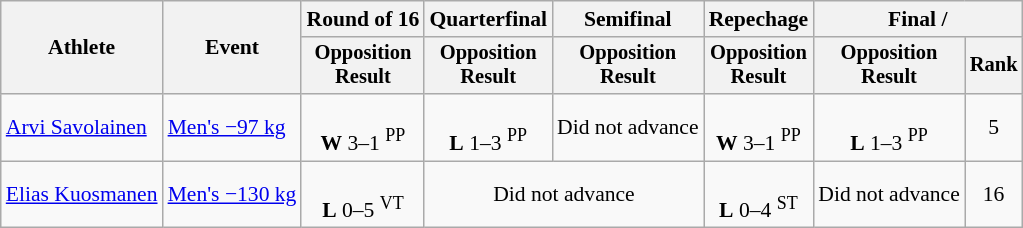<table class="wikitable" style="font-size:90%">
<tr>
<th rowspan=2>Athlete</th>
<th rowspan=2>Event</th>
<th>Round of 16</th>
<th>Quarterfinal</th>
<th>Semifinal</th>
<th>Repechage</th>
<th colspan=2>Final / </th>
</tr>
<tr style="font-size: 95%">
<th>Opposition<br>Result</th>
<th>Opposition<br>Result</th>
<th>Opposition<br>Result</th>
<th>Opposition<br>Result</th>
<th>Opposition<br>Result</th>
<th>Rank</th>
</tr>
<tr align=center>
<td align=left><a href='#'>Arvi Savolainen</a></td>
<td align=left><a href='#'>Men's −97 kg</a></td>
<td><br><strong>W</strong> 3–1 <sup>PP</sup></td>
<td><br><strong>L</strong> 1–3 <sup>PP</sup></td>
<td>Did not advance</td>
<td><br><strong>W</strong> 3–1 <sup>PP</sup></td>
<td><br><strong>L</strong>  1–3 <sup>PP</sup></td>
<td>5</td>
</tr>
<tr align=center>
<td align=left><a href='#'>Elias Kuosmanen</a></td>
<td align=left><a href='#'>Men's −130 kg</a></td>
<td><br><strong>L</strong> 0–5 <sup>VT</sup></td>
<td colspan="2">Did not advance</td>
<td><br><strong>L</strong> 0–4 <sup>ST</sup></td>
<td>Did not advance</td>
<td>16</td>
</tr>
</table>
